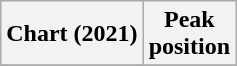<table class="wikitable plainrowheaders">
<tr>
<th>Chart (2021)</th>
<th>Peak<br>position</th>
</tr>
<tr>
</tr>
</table>
